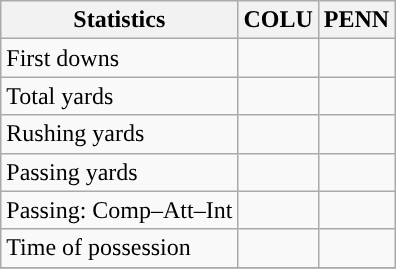<table class="wikitable" style="float: left;">
<tr>
<th>Statistics</th>
<th>COLU</th>
<th>PENN</th>
</tr>
<tr>
<td>First downs</td>
<td></td>
<td></td>
</tr>
<tr>
<td>Total yards</td>
<td></td>
<td></td>
</tr>
<tr>
<td>Rushing yards</td>
<td></td>
<td></td>
</tr>
<tr>
<td>Passing yards</td>
<td></td>
<td></td>
</tr>
<tr>
<td>Passing: Comp–Att–Int</td>
<td></td>
<td></td>
</tr>
<tr>
<td>Time of possession</td>
<td></td>
<td></td>
</tr>
<tr>
</tr>
</table>
